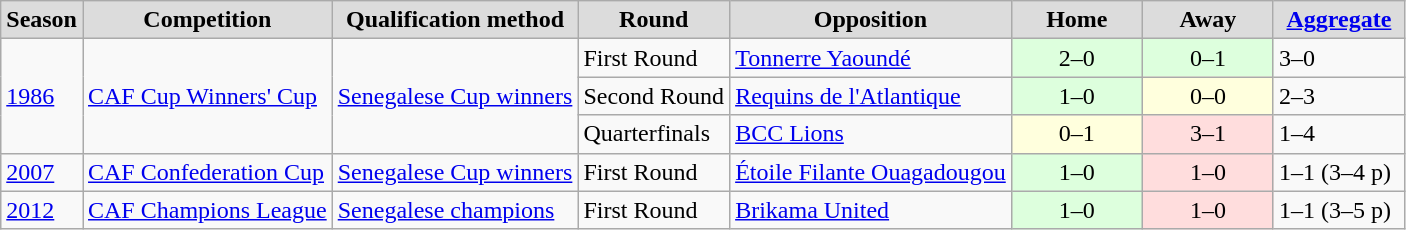<table class="sortable plainrowheaders wikitable">
<tr>
<th style="background:#DCDCDC">Season</th>
<th style="background:#DCDCDC">Competition</th>
<th style="background:#DCDCDC">Qualification method</th>
<th style="background:#DCDCDC">Round</th>
<th style="background:#DCDCDC">Opposition</th>
<th width="80" style="background:#DCDCDC">Home</th>
<th width="80" style="background:#DCDCDC">Away</th>
<th width="80" style="background:#DCDCDC"><a href='#'>Aggregate</a></th>
</tr>
<tr>
<td rowspan=3><a href='#'>1986</a></td>
<td rowspan=3><a href='#'>CAF Cup Winners' Cup</a></td>
<td rowspan=3><a href='#'>Senegalese Cup winners</a></td>
<td align=left>First Round</td>
<td align=left> <a href='#'>Tonnerre Yaoundé</a></td>
<td style="background:#dfd; text-align:center">2–0</td>
<td style="background:#dfd; text-align:center">0–1</td>
<td>3–0</td>
</tr>
<tr>
<td align=left>Second Round</td>
<td align=left><a href='#'>Requins de l'Atlantique</a></td>
<td style="background:#dfd; text-align:center">1–0</td>
<td style="background:#ffd; text-align:center">0–0</td>
<td>2–3</td>
</tr>
<tr>
<td align=left>Quarterfinals</td>
<td align=left> <a href='#'>BCC Lions</a></td>
<td style="background:#ffd; text-align:center">0–1</td>
<td style="background:#fdd; text-align:center">3–1</td>
<td>1–4</td>
</tr>
<tr>
<td><a href='#'>2007</a></td>
<td><a href='#'>CAF Confederation Cup</a></td>
<td><a href='#'>Senegalese Cup winners</a></td>
<td align=left>First Round</td>
<td align=left> <a href='#'>Étoile Filante Ouagadougou</a></td>
<td style="background:#dfd; text-align:center">1–0</td>
<td style="background:#fdd; text-align:center">1–0</td>
<td>1–1 (3–4 p)</td>
</tr>
<tr>
<td><a href='#'>2012</a></td>
<td><a href='#'>CAF Champions League</a></td>
<td><a href='#'>Senegalese champions</a></td>
<td align=left>First Round</td>
<td align=left> <a href='#'>Brikama United</a></td>
<td style="background:#dfd; text-align:center">1–0</td>
<td style="background:#fdd; text-align:center">1–0</td>
<td>1–1 (3–5 p)</td>
</tr>
</table>
